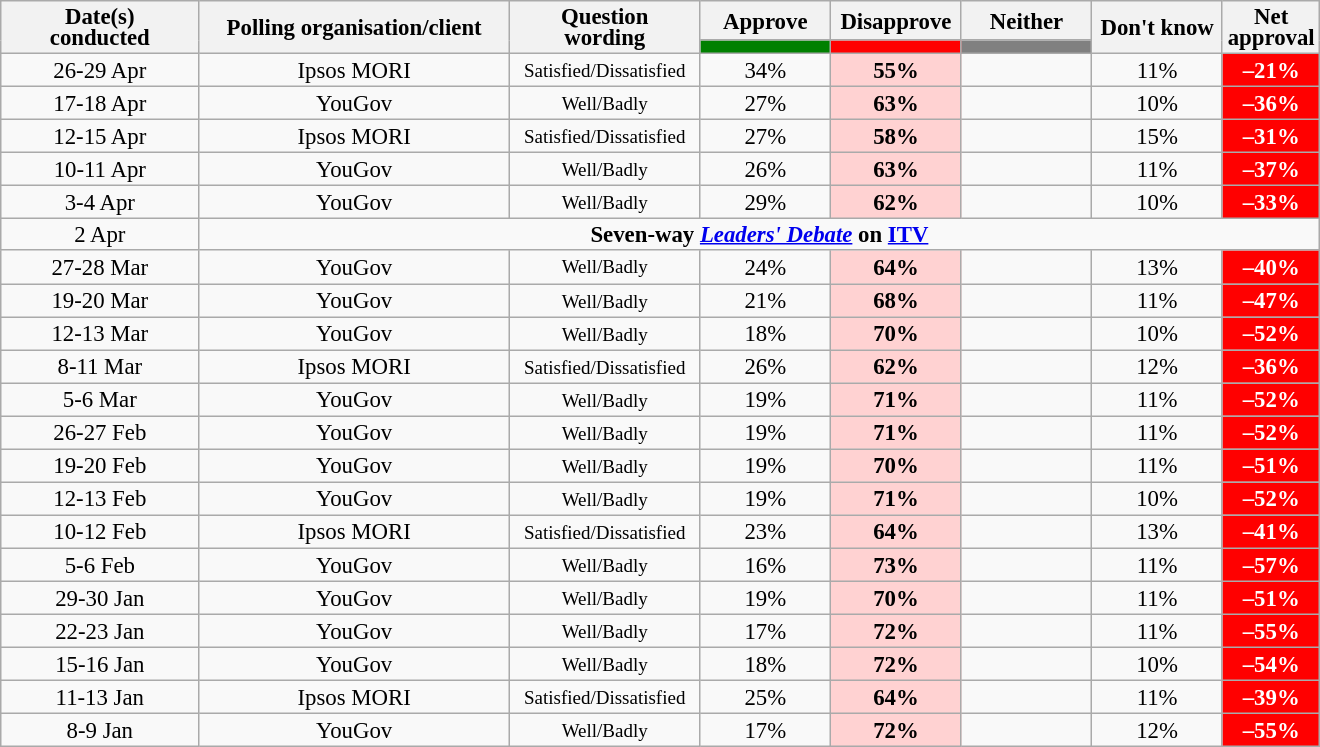<table class="wikitable collapsible sortable" style="text-align:center;font-size:95%;line-height:14px;">
<tr>
<th style="width:125px;" rowspan="2">Date(s)<br>conducted</th>
<th style="width:200px;" rowspan="2">Polling organisation/client</th>
<th style="width:120px;" rowspan="2">Question<br>wording</th>
<th class="unsortable" style="width:80px;">Approve</th>
<th class="unsortable" style="width: 80px;">Disapprove</th>
<th class="unsortable" style="width:80px;">Neither</th>
<th class="unsortable" style="width:80px;" rowspan="2">Don't know</th>
<th class="unsortable" style="width:20px;" rowspan="2">Net approval</th>
</tr>
<tr>
<th class="unsortable" style="background:green;width:60px;"></th>
<th class="unsortable" style="background:red;width:60px;"></th>
<th class="unsortable" style="background:grey;width:60px;"></th>
</tr>
<tr>
<td>26-29 Apr</td>
<td>Ipsos MORI</td>
<td><small>Satisfied/Dissatisfied</small></td>
<td>34%</td>
<td style="background:#FFD2D2"><strong>55%</strong></td>
<td></td>
<td>11%</td>
<td style="background:red;color:white;"><strong>–21%</strong></td>
</tr>
<tr>
<td>17-18 Apr</td>
<td>YouGov</td>
<td><small>Well/Badly</small></td>
<td>27%</td>
<td style="background:#FFD2D2"><strong>63%</strong></td>
<td></td>
<td>10%</td>
<td style="background:red;color:white;"><strong>–36%</strong></td>
</tr>
<tr>
<td>12-15 Apr</td>
<td>Ipsos MORI</td>
<td><small>Satisfied/Dissatisfied</small></td>
<td>27%</td>
<td style="background:#FFD2D2"><strong>58%</strong></td>
<td></td>
<td>15%</td>
<td style="background:red;color:white;"><strong>–31%</strong></td>
</tr>
<tr>
<td>10-11 Apr</td>
<td>YouGov</td>
<td><small>Well/Badly</small></td>
<td>26%</td>
<td style="background:#FFD2D2"><strong>63%</strong></td>
<td></td>
<td>11%</td>
<td style="background:red;color:white;"><strong>–37%</strong></td>
</tr>
<tr>
<td>3-4 Apr</td>
<td>YouGov</td>
<td><small>Well/Badly</small></td>
<td>29%</td>
<td style="background:#FFD2D2"><strong>62%</strong></td>
<td></td>
<td>10%</td>
<td style="background:red;color:white;"><strong>–33%</strong></td>
</tr>
<tr>
<td>2 Apr</td>
<td colspan="7"><strong>Seven-way <em><a href='#'>Leaders' Debate</a></em> on <a href='#'>ITV</a></strong></td>
</tr>
<tr>
<td>27-28 Mar</td>
<td>YouGov</td>
<td><small>Well/Badly</small></td>
<td>24%</td>
<td style="background:#FFD2D2"><strong>64%</strong></td>
<td></td>
<td>13%</td>
<td style="background:red;color:white;"><strong>–40%</strong></td>
</tr>
<tr>
<td>19-20 Mar</td>
<td>YouGov</td>
<td><small>Well/Badly</small></td>
<td>21%</td>
<td style="background:#FFD2D2"><strong>68%</strong></td>
<td></td>
<td>11%</td>
<td style="background:red;color:white;"><strong>–47%</strong></td>
</tr>
<tr>
<td>12-13 Mar</td>
<td>YouGov</td>
<td><small>Well/Badly</small></td>
<td>18%</td>
<td style="background:#FFD2D2"><strong>70%</strong></td>
<td></td>
<td>10%</td>
<td style="background:red;color:white;"><strong>–52%</strong></td>
</tr>
<tr>
<td>8-11 Mar</td>
<td>Ipsos MORI</td>
<td><small>Satisfied/Dissatisfied</small></td>
<td>26%</td>
<td style="background:#FFD2D2"><strong>62%</strong></td>
<td></td>
<td>12%</td>
<td style="background:red;color:white;"><strong>–36%</strong></td>
</tr>
<tr>
<td>5-6 Mar</td>
<td>YouGov</td>
<td><small>Well/Badly</small></td>
<td>19%</td>
<td style="background:#FFD2D2"><strong>71%</strong></td>
<td></td>
<td>11%</td>
<td style="background:red;color:white;"><strong>–52%</strong></td>
</tr>
<tr>
<td>26-27 Feb</td>
<td>YouGov</td>
<td><small>Well/Badly</small></td>
<td>19%</td>
<td style="background:#FFD2D2"><strong>71%</strong></td>
<td></td>
<td>11%</td>
<td style="background:red;color:white;"><strong>–52%</strong></td>
</tr>
<tr>
<td>19-20 Feb</td>
<td>YouGov</td>
<td><small>Well/Badly</small></td>
<td>19%</td>
<td style="background:#FFD2D2"><strong>70%</strong></td>
<td></td>
<td>11%</td>
<td style="background:red;color:white;"><strong>–51%</strong></td>
</tr>
<tr>
<td>12-13 Feb</td>
<td>YouGov</td>
<td><small>Well/Badly</small></td>
<td>19%</td>
<td style="background:#FFD2D2"><strong>71%</strong></td>
<td></td>
<td>10%</td>
<td style="background:red;color:white;"><strong>–52%</strong></td>
</tr>
<tr>
<td>10-12 Feb</td>
<td>Ipsos MORI</td>
<td><small>Satisfied/Dissatisfied</small></td>
<td>23%</td>
<td style="background:#FFD2D2"><strong>64%</strong></td>
<td></td>
<td>13%</td>
<td style="background:red;color:white;"><strong>–41%</strong></td>
</tr>
<tr>
<td>5-6 Feb</td>
<td>YouGov</td>
<td><small>Well/Badly</small></td>
<td>16%</td>
<td style="background:#FFD2D2"><strong>73%</strong></td>
<td></td>
<td>11%</td>
<td style="background:red;color:white;"><strong>–57%</strong></td>
</tr>
<tr>
<td>29-30 Jan</td>
<td>YouGov</td>
<td><small>Well/Badly</small></td>
<td>19%</td>
<td style="background:#FFD2D2"><strong>70%</strong></td>
<td></td>
<td>11%</td>
<td style="background:red;color:white;"><strong>–51%</strong></td>
</tr>
<tr>
<td>22-23 Jan</td>
<td>YouGov</td>
<td><small>Well/Badly</small></td>
<td>17%</td>
<td style="background:#FFD2D2"><strong>72%</strong></td>
<td></td>
<td>11%</td>
<td style="background:red;color:white;"><strong>–55%</strong></td>
</tr>
<tr>
<td>15-16 Jan</td>
<td>YouGov</td>
<td><small>Well/Badly</small></td>
<td>18%</td>
<td style="background:#FFD2D2"><strong>72%</strong></td>
<td></td>
<td>10%</td>
<td style="background:red;color:white;"><strong>–54%</strong></td>
</tr>
<tr>
<td>11-13 Jan</td>
<td>Ipsos MORI</td>
<td><small>Satisfied/Dissatisfied</small></td>
<td>25%</td>
<td style="background:#FFD2D2"><strong>64%</strong></td>
<td></td>
<td>11%</td>
<td style="background:red;color:white;"><strong>–39%</strong></td>
</tr>
<tr>
<td>8-9 Jan</td>
<td>YouGov</td>
<td><small>Well/Badly</small></td>
<td>17%</td>
<td style="background:#FFD2D2"><strong>72%</strong></td>
<td></td>
<td>12%</td>
<td style="background:red;color:white;"><strong>–55%</strong></td>
</tr>
</table>
